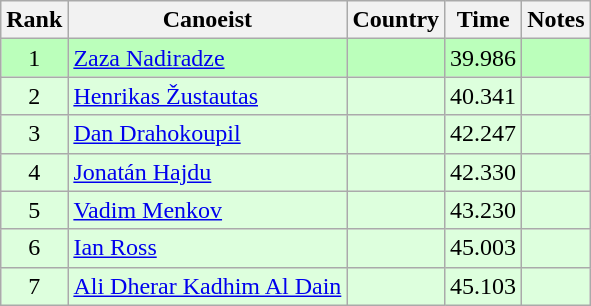<table class="wikitable" style="text-align:center">
<tr>
<th>Rank</th>
<th>Canoeist</th>
<th>Country</th>
<th>Time</th>
<th>Notes</th>
</tr>
<tr bgcolor=bbffbb>
<td>1</td>
<td align="left"><a href='#'>Zaza Nadiradze</a></td>
<td align="left"></td>
<td>39.986</td>
<td></td>
</tr>
<tr bgcolor=ddffdd>
<td>2</td>
<td align="left"><a href='#'>Henrikas Žustautas</a></td>
<td align="left"></td>
<td>40.341</td>
<td></td>
</tr>
<tr bgcolor=ddffdd>
<td>3</td>
<td align="left"><a href='#'>Dan Drahokoupil</a></td>
<td align="left"></td>
<td>42.247</td>
<td></td>
</tr>
<tr bgcolor=ddffdd>
<td>4</td>
<td align="left"><a href='#'>Jonatán Hajdu</a></td>
<td align="left"></td>
<td>42.330</td>
<td></td>
</tr>
<tr bgcolor=ddffdd>
<td>5</td>
<td align="left"><a href='#'>Vadim Menkov</a></td>
<td align="left"></td>
<td>43.230</td>
<td></td>
</tr>
<tr bgcolor=ddffdd>
<td>6</td>
<td align="left"><a href='#'>Ian Ross</a></td>
<td align="left"></td>
<td>45.003</td>
<td></td>
</tr>
<tr bgcolor=ddffdd>
<td>7</td>
<td align="left"><a href='#'>Ali Dherar Kadhim Al Dain</a></td>
<td align="left"></td>
<td>45.103</td>
<td></td>
</tr>
</table>
